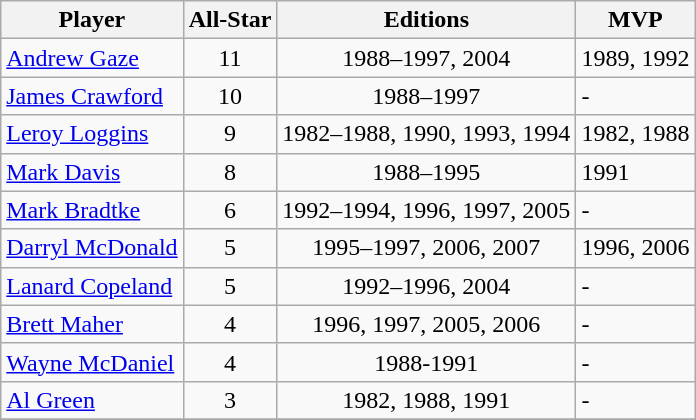<table class="wikitable sortable">
<tr>
<th>Player</th>
<th>All-Star</th>
<th>Editions</th>
<th>MVP</th>
</tr>
<tr>
<td> <a href='#'>Andrew Gaze</a></td>
<td style="text-align:center">11</td>
<td style="text-align:center">1988–1997, 2004</td>
<td>1989, 1992</td>
</tr>
<tr>
<td> <a href='#'>James Crawford</a></td>
<td style="text-align:center">10</td>
<td style="text-align:center">1988–1997</td>
<td>-</td>
</tr>
<tr>
<td>  <a href='#'>Leroy Loggins</a></td>
<td style="text-align:center">9</td>
<td style="text-align:center">1982–1988, 1990, 1993, 1994</td>
<td>1982, 1988</td>
</tr>
<tr>
<td>  <a href='#'>Mark Davis</a></td>
<td style="text-align:center">8</td>
<td style="text-align:center">1988–1995</td>
<td>1991</td>
</tr>
<tr>
<td> <a href='#'>Mark Bradtke</a></td>
<td style="text-align:center">6</td>
<td style="text-align:center">1992–1994, 1996, 1997, 2005</td>
<td>-</td>
</tr>
<tr>
<td>  <a href='#'>Darryl McDonald</a></td>
<td style="text-align:center">5</td>
<td style="text-align:center">1995–1997, 2006, 2007</td>
<td>1996, 2006</td>
</tr>
<tr>
<td>  <a href='#'>Lanard Copeland</a></td>
<td style="text-align:center">5</td>
<td style="text-align:center">1992–1996, 2004</td>
<td>-</td>
</tr>
<tr>
<td> <a href='#'>Brett Maher</a></td>
<td style="text-align:center">4</td>
<td style="text-align:center">1996, 1997, 2005, 2006</td>
<td>-</td>
</tr>
<tr>
<td>  <a href='#'>Wayne McDaniel</a></td>
<td style="text-align:center">4</td>
<td style="text-align:center">1988-1991</td>
<td>-</td>
</tr>
<tr>
<td> <a href='#'>Al Green</a></td>
<td style="text-align:center">3</td>
<td style="text-align:center">1982, 1988, 1991</td>
<td>-</td>
</tr>
<tr>
</tr>
</table>
